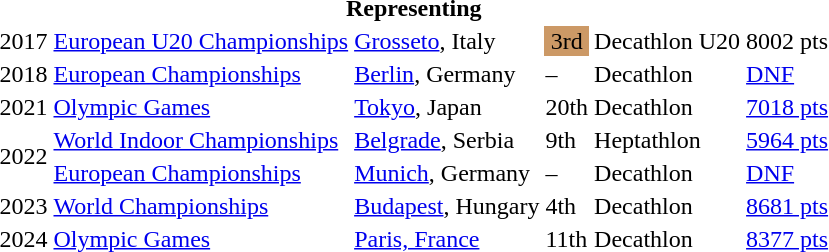<table>
<tr>
<th colspan="6">Representing </th>
</tr>
<tr>
<td>2017</td>
<td><a href='#'>European U20 Championships</a></td>
<td><a href='#'>Grosseto</a>, Italy</td>
<td align="center" bgcolor=cc9966>3rd</td>
<td>Decathlon U20</td>
<td>8002 pts</td>
</tr>
<tr>
<td>2018</td>
<td><a href='#'>European Championships</a></td>
<td><a href='#'>Berlin</a>, Germany</td>
<td>–</td>
<td>Decathlon</td>
<td><a href='#'>DNF</a></td>
</tr>
<tr>
<td>2021</td>
<td><a href='#'>Olympic Games</a></td>
<td><a href='#'>Tokyo</a>, Japan</td>
<td>20th</td>
<td>Decathlon</td>
<td><a href='#'>7018 pts</a></td>
</tr>
<tr>
<td rowspan=2>2022</td>
<td><a href='#'>World Indoor Championships</a></td>
<td><a href='#'>Belgrade</a>, Serbia</td>
<td>9th</td>
<td>Heptathlon</td>
<td><a href='#'>5964 pts</a></td>
</tr>
<tr>
<td><a href='#'>European Championships</a></td>
<td><a href='#'>Munich</a>, Germany</td>
<td>–</td>
<td>Decathlon</td>
<td><a href='#'>DNF</a></td>
</tr>
<tr>
<td>2023</td>
<td><a href='#'>World Championships</a></td>
<td><a href='#'>Budapest</a>, Hungary</td>
<td>4th</td>
<td>Decathlon</td>
<td><a href='#'>8681 pts</a></td>
</tr>
<tr>
<td>2024</td>
<td><a href='#'>Olympic Games</a></td>
<td><a href='#'>Paris, France</a></td>
<td>11th</td>
<td>Decathlon</td>
<td><a href='#'>8377 pts</a></td>
</tr>
</table>
